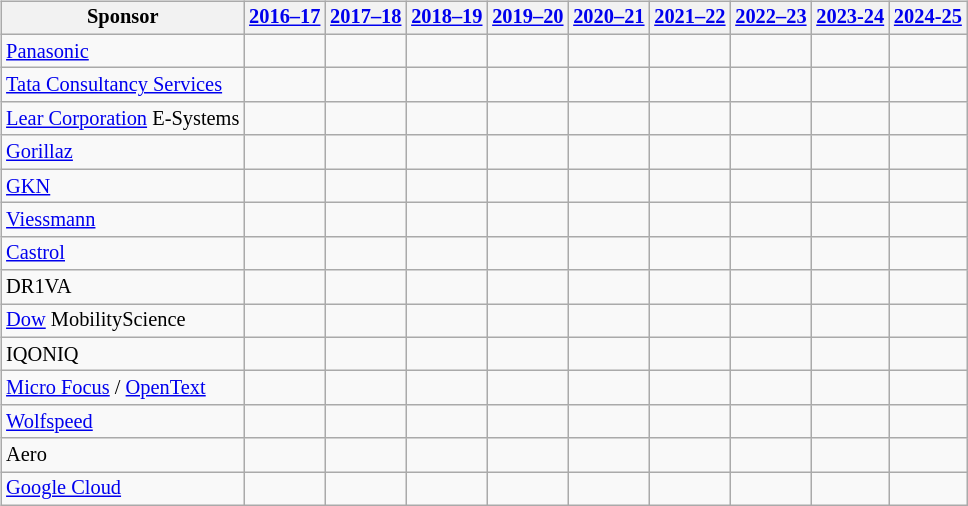<table>
<tr>
<td valign="top"><br><table class="wikitable sortable" style="font-size:85%; display: inline-table;">
<tr valign="top">
<th>Sponsor</th>
<th><a href='#'>2016–17</a></th>
<th><a href='#'>2017–18</a></th>
<th><a href='#'>2018–19</a></th>
<th><a href='#'>2019–20</a></th>
<th><a href='#'>2020–21</a></th>
<th><a href='#'>2021–22</a></th>
<th><a href='#'>2022–23</a></th>
<th><a href='#'>2023-24</a></th>
<th><a href='#'>2024-25</a></th>
</tr>
<tr>
<td><a href='#'>Panasonic</a></td>
<td> <strong></strong></td>
<td> <strong></strong></td>
<td> <strong></strong></td>
<td> <strong></strong></td>
<td></td>
<td></td>
<td></td>
<td></td>
<td></td>
</tr>
<tr>
<td><a href='#'>Tata Consultancy Services</a></td>
<td></td>
<td></td>
<td></td>
<td></td>
<td></td>
<td> <strong></strong></td>
<td> <strong></strong></td>
<td> <strong></strong></td>
<td> <strong></strong></td>
</tr>
<tr>
<td><a href='#'>Lear Corporation</a> E-Systems</td>
<td></td>
<td></td>
<td></td>
<td></td>
<td></td>
<td></td>
<td></td>
<td></td>
<td></td>
</tr>
<tr>
<td><a href='#'>Gorillaz</a></td>
<td></td>
<td></td>
<td></td>
<td></td>
<td></td>
<td></td>
<td></td>
<td></td>
<td></td>
</tr>
<tr>
<td><a href='#'>GKN</a></td>
<td></td>
<td></td>
<td></td>
<td></td>
<td></td>
<td></td>
<td></td>
<td></td>
<td></td>
</tr>
<tr>
<td><a href='#'>Viessmann</a></td>
<td></td>
<td></td>
<td></td>
<td></td>
<td></td>
<td></td>
<td></td>
<td></td>
<td></td>
</tr>
<tr>
<td><a href='#'>Castrol</a></td>
<td></td>
<td></td>
<td></td>
<td></td>
<td></td>
<td></td>
<td></td>
<td></td>
<td></td>
</tr>
<tr>
<td>DR1VA</td>
<td></td>
<td></td>
<td></td>
<td></td>
<td></td>
<td></td>
<td></td>
<td></td>
<td></td>
</tr>
<tr>
<td><a href='#'>Dow</a> MobilityScience</td>
<td></td>
<td></td>
<td></td>
<td></td>
<td></td>
<td></td>
<td></td>
<td></td>
<td></td>
</tr>
<tr>
<td>IQONIQ</td>
<td></td>
<td></td>
<td></td>
<td></td>
<td></td>
<td></td>
<td></td>
<td></td>
<td></td>
</tr>
<tr>
<td><a href='#'>Micro Focus</a> / <a href='#'>OpenText</a></td>
<td></td>
<td></td>
<td></td>
<td></td>
<td></td>
<td></td>
<td></td>
<td></td>
<td></td>
</tr>
<tr>
<td><a href='#'>Wolfspeed</a></td>
<td></td>
<td></td>
<td></td>
<td></td>
<td></td>
<td></td>
<td></td>
<td></td>
<td></td>
</tr>
<tr>
<td>Aero</td>
<td></td>
<td></td>
<td></td>
<td></td>
<td></td>
<td></td>
<td></td>
<td></td>
<td></td>
</tr>
<tr>
<td><a href='#'>Google Cloud</a></td>
<td></td>
<td></td>
<td></td>
<td></td>
<td></td>
<td></td>
<td></td>
<td></td>
<td></td>
</tr>
</table>
</td>
<td valign="top"><br></td>
</tr>
</table>
